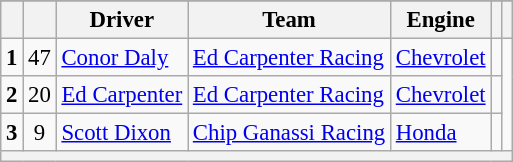<table class="wikitable" style="font-size:95%;">
<tr>
</tr>
<tr>
<th></th>
<th></th>
<th>Driver</th>
<th>Team</th>
<th>Engine</th>
<th></th>
<th></th>
</tr>
<tr>
<td style="text-align:center;"><strong>1</strong></td>
<td style="text-align:center;">47</td>
<td> <a href='#'>Conor Daly</a></td>
<td><a href='#'>Ed Carpenter Racing</a></td>
<td><a href='#'>Chevrolet</a></td>
<td></td>
</tr>
<tr>
<td style="text-align:center;"><strong>2</strong></td>
<td style="text-align:center;">20</td>
<td> <a href='#'>Ed Carpenter</a></td>
<td><a href='#'>Ed Carpenter Racing</a></td>
<td><a href='#'>Chevrolet</a></td>
<td></td>
</tr>
<tr>
<td style="text-align:center;"><strong>3</strong></td>
<td style="text-align:center;">9</td>
<td> <a href='#'>Scott Dixon</a></td>
<td><a href='#'>Chip Ganassi Racing</a></td>
<td><a href='#'>Honda</a></td>
<td></td>
</tr>
<tr>
<th colspan=7></th>
</tr>
</table>
